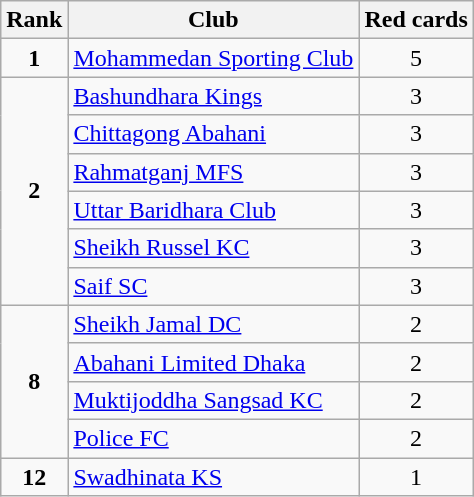<table class="wikitable" style="text-align:center">
<tr>
<th>Rank</th>
<th>Club</th>
<th>Red cards</th>
</tr>
<tr>
<td><strong>1</strong></td>
<td align="left"><a href='#'>Mohammedan Sporting Club</a></td>
<td>5</td>
</tr>
<tr>
<td rowspan="6"><strong>2</strong></td>
<td align="left"><a href='#'>Bashundhara Kings</a></td>
<td>3</td>
</tr>
<tr>
<td align="left"><a href='#'>Chittagong Abahani</a></td>
<td>3</td>
</tr>
<tr>
<td align="left"><a href='#'>Rahmatganj MFS</a></td>
<td>3</td>
</tr>
<tr>
<td align="left"><a href='#'>Uttar Baridhara Club</a></td>
<td>3</td>
</tr>
<tr>
<td align="left"><a href='#'>Sheikh Russel KC</a></td>
<td>3</td>
</tr>
<tr>
<td align="left"><a href='#'>Saif SC</a></td>
<td>3</td>
</tr>
<tr>
<td rowspan="4"><strong>8</strong></td>
<td align="left"><a href='#'>Sheikh Jamal DC</a></td>
<td>2</td>
</tr>
<tr>
<td align="left"><a href='#'>Abahani Limited Dhaka</a></td>
<td>2</td>
</tr>
<tr>
<td align="left"><a href='#'>Muktijoddha Sangsad KC</a></td>
<td>2</td>
</tr>
<tr>
<td align="left"><a href='#'>Police FC</a></td>
<td>2</td>
</tr>
<tr>
<td><strong>12</strong></td>
<td align="left"><a href='#'>Swadhinata KS</a></td>
<td>1</td>
</tr>
</table>
